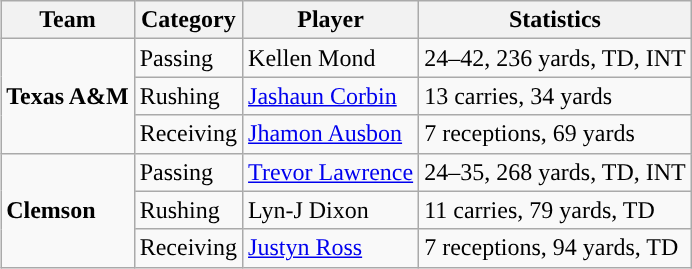<table class="wikitable" style="float: right;">
<tr>
<th>Team</th>
<th>Category</th>
<th>Player</th>
<th>Statistics</th>
</tr>
<tr>
<td rowspan=3><strong>Texas A&M</strong></td>
<td>Passing</td>
<td>Kellen Mond</td>
<td>24–42, 236 yards, TD, INT</td>
</tr>
<tr>
<td>Rushing</td>
<td><a href='#'>Jashaun Corbin</a></td>
<td>13 carries, 34 yards</td>
</tr>
<tr>
<td>Receiving</td>
<td><a href='#'>Jhamon Ausbon</a></td>
<td>7 receptions, 69 yards</td>
</tr>
<tr>
<td rowspan=3><strong>Clemson</strong></td>
<td>Passing</td>
<td><a href='#'>Trevor Lawrence</a></td>
<td>24–35, 268 yards, TD, INT</td>
</tr>
<tr>
<td>Rushing</td>
<td>Lyn-J Dixon</td>
<td>11 carries, 79 yards, TD</td>
</tr>
<tr>
<td>Receiving</td>
<td><a href='#'>Justyn Ross</a></td>
<td>7 receptions, 94 yards, TD</td>
</tr>
</table>
